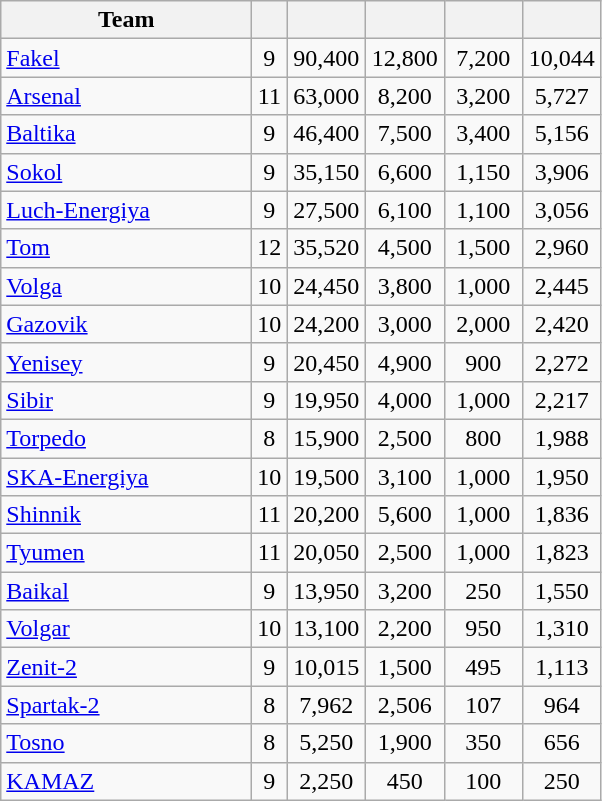<table class="wikitable sortable">
<tr>
<th width=160>Team</th>
<th></th>
<th width=45></th>
<th width=45></th>
<th width=45></th>
<th width=45><br></th>
</tr>
<tr>
<td><a href='#'>Fakel</a></td>
<td align=center>9</td>
<td align=center>90,400</td>
<td align=center>12,800</td>
<td align=center>7,200</td>
<td align=center>10,044</td>
</tr>
<tr>
<td><a href='#'>Arsenal</a></td>
<td align=center>11</td>
<td align=center>63,000</td>
<td align=center>8,200</td>
<td align=center>3,200</td>
<td align=center>5,727</td>
</tr>
<tr>
<td><a href='#'>Baltika</a></td>
<td align=center>9</td>
<td align=center>46,400</td>
<td align=center>7,500</td>
<td align=center>3,400</td>
<td align=center>5,156</td>
</tr>
<tr>
<td><a href='#'>Sokol</a></td>
<td align=center>9</td>
<td align=center>35,150</td>
<td align=center>6,600</td>
<td align=center>1,150</td>
<td align=center>3,906</td>
</tr>
<tr>
<td><a href='#'>Luch-Energiya</a></td>
<td align=center>9</td>
<td align=center>27,500</td>
<td align=center>6,100</td>
<td align=center>1,100</td>
<td align=center>3,056</td>
</tr>
<tr>
<td><a href='#'>Tom</a></td>
<td align=center>12</td>
<td align=center>35,520</td>
<td align=center>4,500</td>
<td align=center>1,500</td>
<td align=center>2,960</td>
</tr>
<tr>
<td><a href='#'>Volga</a></td>
<td align=center>10</td>
<td align=center>24,450</td>
<td align=center>3,800</td>
<td align=center>1,000</td>
<td align=center>2,445</td>
</tr>
<tr>
<td><a href='#'>Gazovik</a></td>
<td align=center>10</td>
<td align=center>24,200</td>
<td align=center>3,000</td>
<td align=center>2,000</td>
<td align=center>2,420</td>
</tr>
<tr>
<td><a href='#'>Yenisey</a></td>
<td align=center>9</td>
<td align=center>20,450</td>
<td align=center>4,900</td>
<td align=center>900</td>
<td align=center>2,272</td>
</tr>
<tr>
<td><a href='#'>Sibir</a></td>
<td align=center>9</td>
<td align=center>19,950</td>
<td align=center>4,000</td>
<td align=center>1,000</td>
<td align=center>2,217</td>
</tr>
<tr>
<td><a href='#'>Torpedo</a></td>
<td align=center>8</td>
<td align=center>15,900</td>
<td align=center>2,500</td>
<td align=center>800</td>
<td align=center>1,988</td>
</tr>
<tr>
<td><a href='#'>SKA-Energiya</a></td>
<td align=center>10</td>
<td align=center>19,500</td>
<td align=center>3,100</td>
<td align=center>1,000</td>
<td align=center>1,950</td>
</tr>
<tr>
<td><a href='#'>Shinnik</a></td>
<td align=center>11</td>
<td align=center>20,200</td>
<td align=center>5,600</td>
<td align=center>1,000</td>
<td align=center>1,836</td>
</tr>
<tr>
<td><a href='#'>Tyumen</a></td>
<td align=center>11</td>
<td align=center>20,050</td>
<td align=center>2,500</td>
<td align=center>1,000</td>
<td align=center>1,823</td>
</tr>
<tr>
<td><a href='#'>Baikal</a></td>
<td align=center>9</td>
<td align=center>13,950</td>
<td align=center>3,200</td>
<td align=center>250</td>
<td align=center>1,550</td>
</tr>
<tr>
<td><a href='#'>Volgar</a></td>
<td align=center>10</td>
<td align=center>13,100</td>
<td align=center>2,200</td>
<td align=center>950</td>
<td align=center>1,310</td>
</tr>
<tr>
<td><a href='#'>Zenit-2</a></td>
<td align=center>9</td>
<td align=center>10,015</td>
<td align=center>1,500</td>
<td align=center>495</td>
<td align=center>1,113</td>
</tr>
<tr>
<td><a href='#'>Spartak-2</a></td>
<td align=center>8</td>
<td align=center>7,962</td>
<td align=center>2,506</td>
<td align=center>107</td>
<td align=center>964</td>
</tr>
<tr>
<td><a href='#'>Tosno</a></td>
<td align=center>8</td>
<td align=center>5,250</td>
<td align=center>1,900</td>
<td align=center>350</td>
<td align=center>656</td>
</tr>
<tr>
<td><a href='#'>KAMAZ</a></td>
<td align=center>9</td>
<td align=center>2,250</td>
<td align=center>450</td>
<td align=center>100</td>
<td align=center>250</td>
</tr>
</table>
